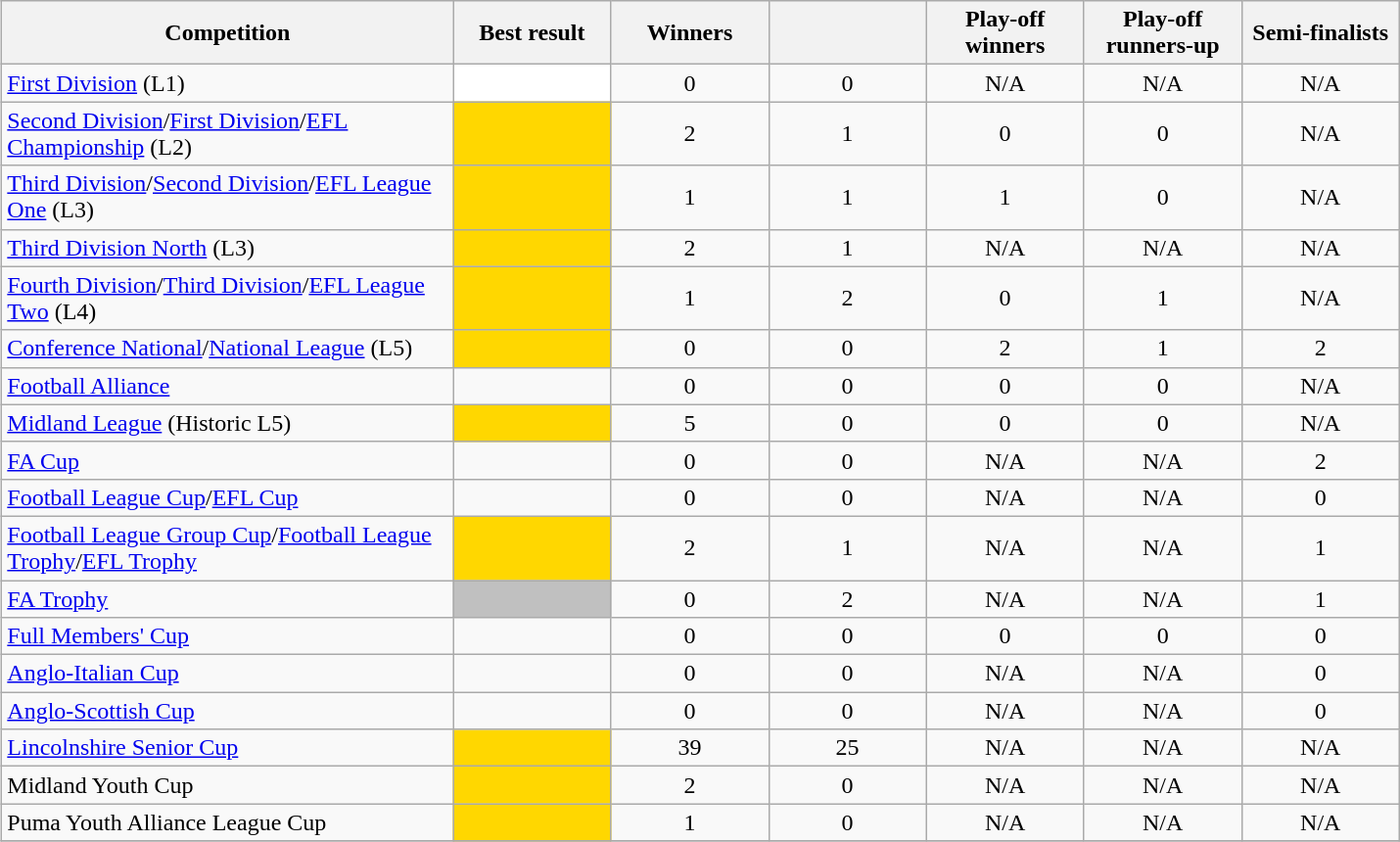<table class="wikitable sortable" style="text-align:center; margin-left:1em; float:right;">
<tr>
<th width=300>Competition</th>
<th width=100>Best result</th>
<th width=100>Winners</th>
<th width=100></th>
<th width=100>Play-off winners</th>
<th width=100>Play-off runners-up</th>
<th width=100>Semi-finalists</th>
</tr>
<tr>
<td align="left"><a href='#'>First Division</a> (L1)</td>
<td style="background:white;"></td>
<td>0</td>
<td>0</td>
<td>N/A</td>
<td>N/A</td>
<td>N/A</td>
</tr>
<tr>
<td align="left"><a href='#'>Second Division</a>/<a href='#'>First Division</a>/<a href='#'>EFL Championship</a> (L2)</td>
<td style="background:gold;"></td>
<td>2</td>
<td>1</td>
<td>0</td>
<td>0</td>
<td>N/A</td>
</tr>
<tr>
<td align="left"><a href='#'>Third Division</a>/<a href='#'>Second Division</a>/<a href='#'>EFL League One</a> (L3)</td>
<td style="background:gold;"></td>
<td>1</td>
<td>1</td>
<td>1</td>
<td>0</td>
<td>N/A</td>
</tr>
<tr>
<td align="left"><a href='#'>Third Division North</a> (L3)</td>
<td style="background:gold;"></td>
<td>2</td>
<td>1</td>
<td>N/A</td>
<td>N/A</td>
<td>N/A</td>
</tr>
<tr>
<td align="left"><a href='#'>Fourth Division</a>/<a href='#'>Third Division</a>/<a href='#'>EFL League Two</a> (L4)</td>
<td style="background:gold;"></td>
<td>1</td>
<td>2</td>
<td>0</td>
<td>1</td>
<td>N/A</td>
</tr>
<tr>
<td align="left"><a href='#'>Conference National</a>/<a href='#'>National League</a> (L5)</td>
<td style="background:gold;"></td>
<td>0</td>
<td>0</td>
<td>2</td>
<td>1</td>
<td>2</td>
</tr>
<tr>
<td align="left"><a href='#'>Football Alliance</a></td>
<td></td>
<td>0</td>
<td>0</td>
<td>0</td>
<td>0</td>
<td>N/A</td>
</tr>
<tr>
<td align="left"><a href='#'>Midland League</a> (Historic L5)</td>
<td style="background:gold;"></td>
<td>5</td>
<td>0</td>
<td>0</td>
<td>0</td>
<td>N/A</td>
</tr>
<tr>
<td align="left"><a href='#'>FA Cup</a></td>
<td></td>
<td>0</td>
<td>0</td>
<td>N/A</td>
<td>N/A</td>
<td>2</td>
</tr>
<tr>
<td align="left"><a href='#'>Football League Cup</a>/<a href='#'>EFL Cup</a></td>
<td></td>
<td>0</td>
<td>0</td>
<td>N/A</td>
<td>N/A</td>
<td>0</td>
</tr>
<tr>
<td align="left"><a href='#'>Football League Group Cup</a>/<a href='#'>Football League Trophy</a>/<a href='#'>EFL Trophy</a></td>
<td style="background:gold;"></td>
<td>2</td>
<td>1</td>
<td>N/A</td>
<td>N/A</td>
<td>1</td>
</tr>
<tr>
<td align="left"><a href='#'>FA Trophy</a></td>
<td style="background:silver;"></td>
<td>0</td>
<td>2</td>
<td>N/A</td>
<td>N/A</td>
<td>1</td>
</tr>
<tr>
<td align="left"><a href='#'>Full Members' Cup</a></td>
<td></td>
<td>0</td>
<td>0</td>
<td>0</td>
<td>0</td>
<td>0</td>
</tr>
<tr>
<td align="left"><a href='#'>Anglo-Italian Cup</a></td>
<td></td>
<td>0</td>
<td>0</td>
<td>N/A</td>
<td>N/A</td>
<td>0</td>
</tr>
<tr>
<td align="left"><a href='#'>Anglo-Scottish Cup</a></td>
<td></td>
<td>0</td>
<td>0</td>
<td>N/A</td>
<td>N/A</td>
<td>0</td>
</tr>
<tr>
<td align="left"><a href='#'>Lincolnshire Senior Cup</a></td>
<td style="background:gold;"></td>
<td>39</td>
<td>25</td>
<td>N/A</td>
<td>N/A</td>
<td>N/A</td>
</tr>
<tr>
<td align="left">Midland Youth Cup</td>
<td style="background:gold;"></td>
<td>2</td>
<td>0</td>
<td>N/A</td>
<td>N/A</td>
<td>N/A</td>
</tr>
<tr>
<td align="left">Puma Youth Alliance League Cup</td>
<td style="background:gold;"></td>
<td>1</td>
<td>0</td>
<td>N/A</td>
<td>N/A</td>
<td>N/A</td>
</tr>
<tr>
</tr>
</table>
